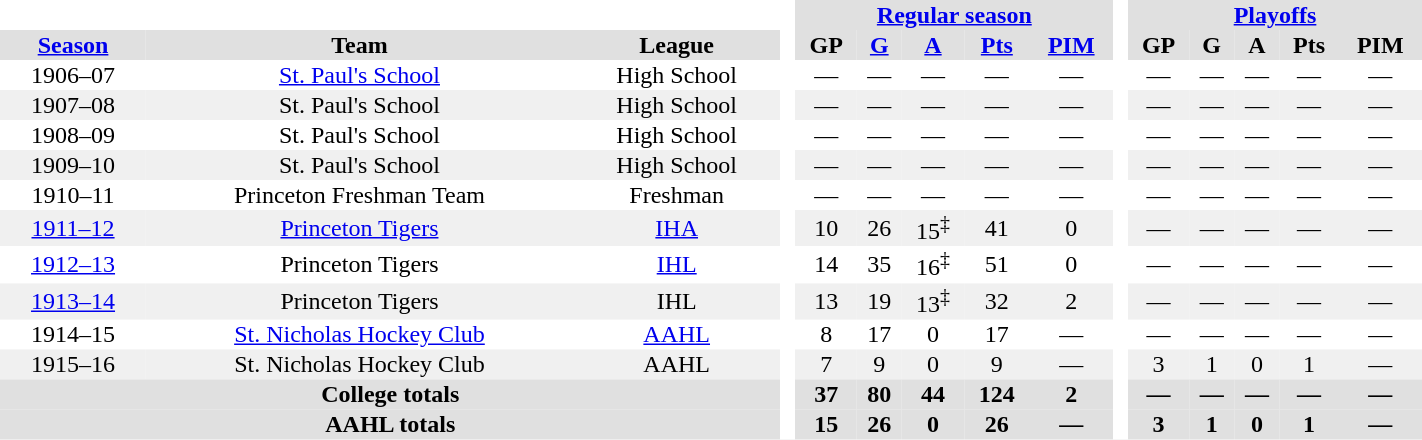<table border="0" cellpadding="1" cellspacing="0"  style="width:75%; text-align:center;">
<tr style="background:#e0e0e0;">
<th colspan="3" style="background:#fff;"> </th>
<th rowspan="99" style="background:#fff;"> </th>
<th colspan="5"><a href='#'>Regular season</a></th>
<th rowspan="99" style="background:#fff;"> </th>
<th colspan="5"><a href='#'>Playoffs</a></th>
</tr>
<tr style="background:#e0e0e0;">
<th><a href='#'>Season</a></th>
<th>Team</th>
<th>League</th>
<th>GP</th>
<th><a href='#'>G</a></th>
<th><a href='#'>A</a></th>
<th><a href='#'>Pts</a></th>
<th><a href='#'>PIM</a></th>
<th>GP</th>
<th>G</th>
<th>A</th>
<th>Pts</th>
<th>PIM</th>
</tr>
<tr>
<td>1906–07</td>
<td><a href='#'>St. Paul's School</a></td>
<td>High School</td>
<td>—</td>
<td>—</td>
<td>—</td>
<td>—</td>
<td>—</td>
<td>—</td>
<td>—</td>
<td>—</td>
<td>—</td>
<td>—</td>
</tr>
<tr style="background:#f0f0f0;">
<td>1907–08</td>
<td>St. Paul's School</td>
<td>High School</td>
<td>—</td>
<td>—</td>
<td>—</td>
<td>—</td>
<td>—</td>
<td>—</td>
<td>—</td>
<td>—</td>
<td>—</td>
<td>—</td>
</tr>
<tr>
<td>1908–09</td>
<td>St. Paul's School</td>
<td>High School</td>
<td>—</td>
<td>—</td>
<td>—</td>
<td>—</td>
<td>—</td>
<td>—</td>
<td>—</td>
<td>—</td>
<td>—</td>
<td>—</td>
</tr>
<tr style="background:#f0f0f0;">
<td>1909–10</td>
<td>St. Paul's School</td>
<td>High School</td>
<td>—</td>
<td>—</td>
<td>—</td>
<td>—</td>
<td>—</td>
<td>—</td>
<td>—</td>
<td>—</td>
<td>—</td>
<td>—</td>
</tr>
<tr>
<td>1910–11</td>
<td>Princeton Freshman Team</td>
<td>Freshman</td>
<td>—</td>
<td>—</td>
<td>—</td>
<td>—</td>
<td>—</td>
<td>—</td>
<td>—</td>
<td>—</td>
<td>—</td>
<td>—</td>
</tr>
<tr style="background:#f0f0f0;">
<td><a href='#'>1911–12</a></td>
<td><a href='#'>Princeton Tigers</a></td>
<td><a href='#'>IHA</a></td>
<td>10</td>
<td>26</td>
<td>15<sup>‡</sup></td>
<td>41</td>
<td>0</td>
<td>—</td>
<td>—</td>
<td>—</td>
<td>—</td>
<td>—</td>
</tr>
<tr>
<td><a href='#'>1912–13</a></td>
<td>Princeton Tigers</td>
<td><a href='#'>IHL</a></td>
<td>14</td>
<td>35</td>
<td>16<sup>‡</sup></td>
<td>51</td>
<td>0</td>
<td>—</td>
<td>—</td>
<td>—</td>
<td>—</td>
<td>—</td>
</tr>
<tr style="background:#f0f0f0;">
<td><a href='#'>1913–14</a></td>
<td>Princeton Tigers</td>
<td>IHL</td>
<td>13</td>
<td>19</td>
<td>13<sup>‡</sup></td>
<td>32</td>
<td>2</td>
<td>—</td>
<td>—</td>
<td>—</td>
<td>—</td>
<td>—</td>
</tr>
<tr>
<td>1914–15</td>
<td><a href='#'>St. Nicholas Hockey Club</a></td>
<td><a href='#'>AAHL</a></td>
<td>8</td>
<td>17</td>
<td>0</td>
<td>17</td>
<td>—</td>
<td>—</td>
<td>—</td>
<td>—</td>
<td>—</td>
<td>—</td>
</tr>
<tr style="background:#f0f0f0;">
<td>1915–16</td>
<td>St. Nicholas Hockey Club</td>
<td>AAHL</td>
<td>7</td>
<td>9</td>
<td>0</td>
<td>9</td>
<td>—</td>
<td>3</td>
<td>1</td>
<td>0</td>
<td>1</td>
<td>—</td>
</tr>
<tr style="background:#e0e0e0;">
<th colspan="3">College totals</th>
<th>37</th>
<th>80</th>
<th>44</th>
<th>124</th>
<th>2</th>
<th>—</th>
<th>—</th>
<th>—</th>
<th>—</th>
<th>—</th>
</tr>
<tr style="background:#e0e0e0;">
<th colspan="3">AAHL totals</th>
<th>15</th>
<th>26</th>
<th>0</th>
<th>26</th>
<th>—</th>
<th>3</th>
<th>1</th>
<th>0</th>
<th>1</th>
<th>—</th>
</tr>
</table>
